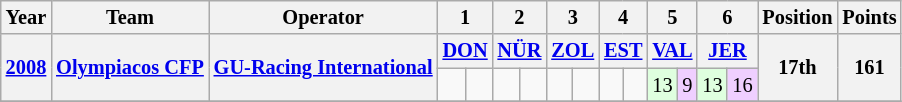<table class="wikitable" style="text-align:center; font-size:85%">
<tr>
<th>Year</th>
<th>Team</th>
<th>Operator</th>
<th colspan=2>1</th>
<th colspan=2>2</th>
<th colspan=2>3</th>
<th colspan=2>4</th>
<th colspan=2>5</th>
<th colspan=2>6</th>
<th>Position</th>
<th>Points</th>
</tr>
<tr>
<th rowspan=2><a href='#'>2008</a></th>
<th rowspan=2><a href='#'>Olympiacos CFP</a></th>
<th rowspan=2><a href='#'>GU-Racing International</a></th>
<th colspan=2><a href='#'>DON</a></th>
<th colspan=2><a href='#'>NÜR</a></th>
<th colspan=2><a href='#'>ZOL</a></th>
<th colspan=2><a href='#'>EST</a></th>
<th colspan=2><a href='#'>VAL</a></th>
<th colspan=2><a href='#'>JER</a></th>
<th rowspan=2>17th</th>
<th rowspan=2>161</th>
</tr>
<tr>
<td></td>
<td></td>
<td></td>
<td></td>
<td></td>
<td></td>
<td></td>
<td></td>
<td style="background:#dfffdf;">13</td>
<td style="background:#efcfff;">9</td>
<td style="background:#dfffdf;">13</td>
<td style="background:#efcfff;">16</td>
</tr>
<tr>
</tr>
</table>
